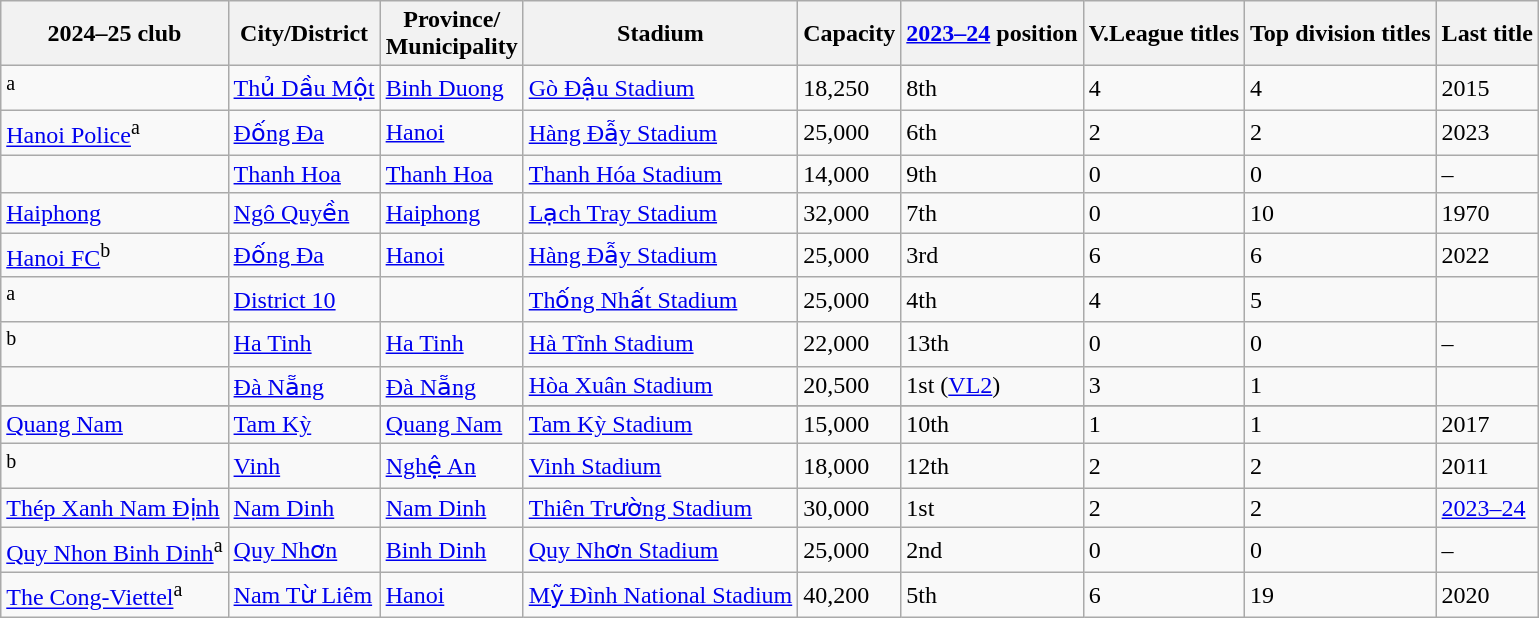<table class="wikitable sortable" style="text-align:left;">
<tr>
<th>2024–25 club</th>
<th>City/District</th>
<th>Province/<br>Municipality</th>
<th>Stadium</th>
<th>Capacity</th>
<th><a href='#'>2023–24</a> position</th>
<th>V.League titles</th>
<th>Top division titles</th>
<th>Last title</th>
</tr>
<tr>
<td style="text-align:left"><a href='#'></a><sup>a</sup></td>
<td style="text-align:left"><a href='#'>Thủ Dầu Một</a></td>
<td style="text-align:left"><a href='#'>Binh Duong</a></td>
<td><a href='#'>Gò Đậu Stadium</a></td>
<td>18,250</td>
<td>8th</td>
<td>4</td>
<td>4</td>
<td>2015</td>
</tr>
<tr>
<td><a href='#'>Hanoi Police</a><sup>a</sup></td>
<td><a href='#'>Đống Đa</a></td>
<td><a href='#'>Hanoi</a></td>
<td><a href='#'>Hàng Đẫy Stadium</a></td>
<td>25,000</td>
<td>6th</td>
<td>2</td>
<td>2</td>
<td>2023</td>
</tr>
<tr>
<td style="text-align:left"><a href='#'></a></td>
<td style="text-align:left"><a href='#'>Thanh Hoa</a></td>
<td style="text-align:left"><a href='#'>Thanh Hoa</a></td>
<td><a href='#'>Thanh Hóa Stadium</a></td>
<td>14,000</td>
<td>9th</td>
<td>0</td>
<td>0</td>
<td>–</td>
</tr>
<tr>
<td style="text-align:left"><a href='#'>Haiphong</a></td>
<td style="text-align:left"><a href='#'>Ngô Quyền</a></td>
<td style="text-align:left"><a href='#'>Haiphong</a></td>
<td><a href='#'>Lạch Tray Stadium</a></td>
<td>32,000</td>
<td>7th</td>
<td>0</td>
<td>10</td>
<td>1970</td>
</tr>
<tr>
<td style="text-align:left"><a href='#'>Hanoi FC</a><sup>b</sup></td>
<td style="text-align:left"><a href='#'>Đống Đa</a></td>
<td style="text-align:left"><a href='#'>Hanoi</a></td>
<td><a href='#'>Hàng Đẫy Stadium</a></td>
<td>25,000</td>
<td>3rd</td>
<td>6</td>
<td>6</td>
<td>2022</td>
</tr>
<tr>
<td style="text-align:left"><a href='#'></a><sup>a</sup></td>
<td style="text-align:left"><a href='#'>District 10</a></td>
<td style="text-align:left"></td>
<td><a href='#'>Thống Nhất Stadium</a></td>
<td>25,000</td>
<td>4th</td>
<td>4</td>
<td>5</td>
<td></td>
</tr>
<tr>
<td style="text-align:left"><a href='#'></a><sup>b</sup></td>
<td style="text-align:left"><a href='#'>Ha Tinh</a></td>
<td style="text-align:left"><a href='#'>Ha Tinh</a></td>
<td><a href='#'>Hà Tĩnh Stadium</a></td>
<td>22,000</td>
<td>13th</td>
<td>0</td>
<td>0</td>
<td>–</td>
</tr>
<tr>
<td style="text-align:left"><a href='#'></a></td>
<td style="text-align:left"><a href='#'>Đà Nẵng</a></td>
<td style="text-align:left"><a href='#'>Đà Nẵng</a></td>
<td><a href='#'>Hòa Xuân Stadium</a></td>
<td>20,500</td>
<td>1st (<a href='#'>VL2</a>)</td>
<td>3</td>
<td>1</td>
</tr>
<tr>
</tr>
<tr>
<td style="text-align:left"><a href='#'>Quang Nam</a></td>
<td style="text-align:left"><a href='#'>Tam Kỳ</a></td>
<td style="text-align:left"><a href='#'>Quang Nam</a></td>
<td><a href='#'>Tam Kỳ Stadium</a></td>
<td>15,000</td>
<td>10th</td>
<td>1</td>
<td>1</td>
<td>2017</td>
</tr>
<tr>
<td style="text-align:left"><a href='#'></a><sup>b</sup></td>
<td style="text-align:left"><a href='#'>Vinh</a></td>
<td style="text-align:left"><a href='#'>Nghệ An</a></td>
<td><a href='#'>Vinh Stadium</a></td>
<td>18,000</td>
<td>12th</td>
<td>2</td>
<td>2</td>
<td>2011</td>
</tr>
<tr>
<td style="text-align:left"><a href='#'>Thép Xanh Nam Định</a></td>
<td style="text-align:left"><a href='#'>Nam Dinh</a></td>
<td style="text-align:left"><a href='#'>Nam Dinh</a></td>
<td><a href='#'>Thiên Trường Stadium</a></td>
<td>30,000</td>
<td>1st</td>
<td>2</td>
<td>2</td>
<td><a href='#'>2023–24</a></td>
</tr>
<tr>
<td style="text-align:left"><a href='#'>Quy Nhon Binh Dinh</a><sup>a</sup></td>
<td style="text-align:left"><a href='#'>Quy Nhơn</a></td>
<td style="text-align:left"><a href='#'>Binh Dinh</a></td>
<td><a href='#'>Quy Nhơn Stadium</a></td>
<td>25,000</td>
<td>2nd</td>
<td>0</td>
<td>0</td>
<td>–</td>
</tr>
<tr>
<td style="text-align:left"><a href='#'>The Cong-Viettel</a><sup>a</sup></td>
<td style="text-align:left"><a href='#'>Nam Từ Liêm</a></td>
<td style="text-align:left"><a href='#'>Hanoi</a></td>
<td><a href='#'>Mỹ Đình National Stadium</a></td>
<td>40,200</td>
<td>5th</td>
<td>6</td>
<td>19</td>
<td>2020</td>
</tr>
</table>
